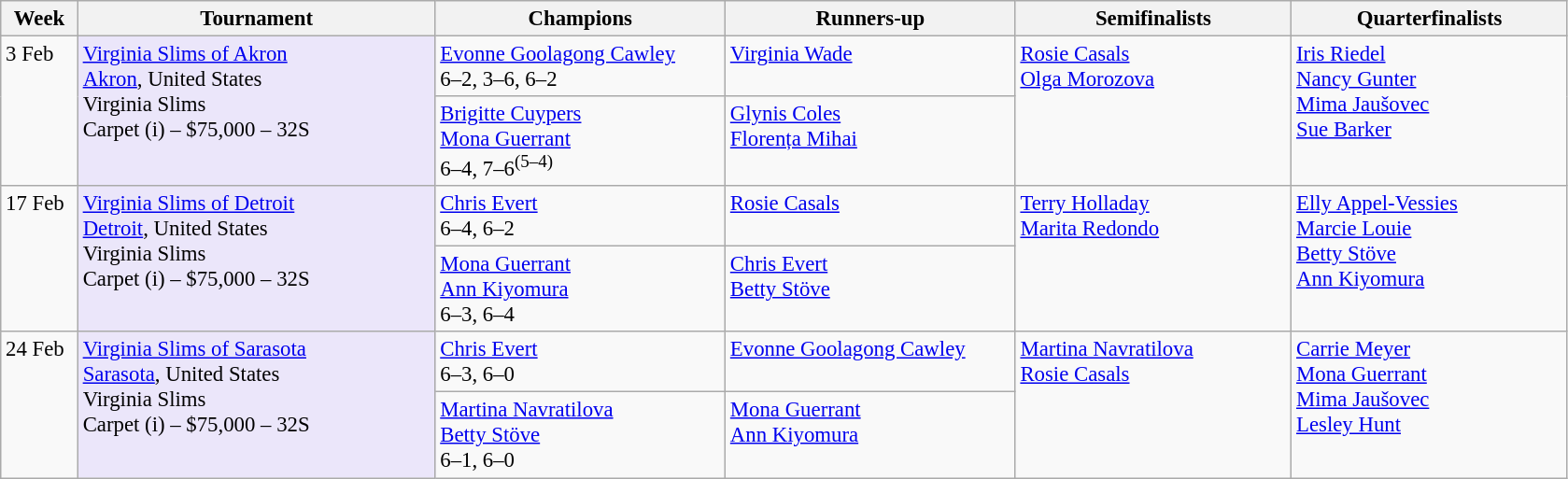<table class=wikitable style=font-size:95%>
<tr>
<th style="width:48px;">Week</th>
<th style="width:248px;">Tournament</th>
<th style="width:200px;">Champions</th>
<th style="width:200px;">Runners-up</th>
<th style="width:190px;">Semifinalists</th>
<th style="width:190px;">Quarterfinalists</th>
</tr>
<tr valign=top>
<td rowspan=2>3 Feb</td>
<td style="background:#ebe6fa;" rowspan="2"><a href='#'>Virginia Slims of Akron</a><br> <a href='#'>Akron</a>, United States<br>Virginia Slims<br>Carpet (i) – $75,000 – 32S</td>
<td> <a href='#'>Evonne Goolagong Cawley</a><br>6–2, 3–6, 6–2</td>
<td> <a href='#'>Virginia Wade</a></td>
<td rowspan=2> <a href='#'>Rosie Casals</a><br> <a href='#'>Olga Morozova</a></td>
<td rowspan=2> <a href='#'>Iris Riedel</a><br> <a href='#'>Nancy Gunter</a><br> <a href='#'>Mima Jaušovec</a><br> <a href='#'>Sue Barker</a></td>
</tr>
<tr valign=top>
<td> <a href='#'>Brigitte Cuypers</a> <br>  <a href='#'>Mona Guerrant</a><br>6–4, 7–6<sup>(5–4)</sup></td>
<td> <a href='#'>Glynis Coles</a> <br>  <a href='#'>Florența Mihai</a></td>
</tr>
<tr valign=top>
<td rowspan=2>17 Feb</td>
<td style="background:#ebe6fa;" rowspan="2"><a href='#'>Virginia Slims of Detroit</a><br> <a href='#'>Detroit</a>, United States<br>Virginia Slims<br>Carpet (i) – $75,000 – 32S</td>
<td> <a href='#'>Chris Evert</a><br>6–4, 6–2</td>
<td> <a href='#'>Rosie Casals</a></td>
<td rowspan=2> <a href='#'>Terry Holladay</a> <br>  <a href='#'>Marita Redondo</a></td>
<td rowspan=2> <a href='#'>Elly Appel-Vessies</a> <br>  <a href='#'>Marcie Louie</a> <br>  <a href='#'>Betty Stöve</a> <br>  <a href='#'>Ann Kiyomura</a></td>
</tr>
<tr valign=top>
<td> <a href='#'>Mona Guerrant</a> <br>  <a href='#'>Ann Kiyomura</a><br>6–3, 6–4</td>
<td> <a href='#'>Chris Evert</a><br>  <a href='#'>Betty Stöve</a></td>
</tr>
<tr valign=top>
<td rowspan=2>24 Feb</td>
<td style="background:#ebe6fa;" rowspan="2"><a href='#'>Virginia Slims of Sarasota</a><br> <a href='#'>Sarasota</a>, United States<br>Virginia Slims<br>Carpet (i) – $75,000 – 32S</td>
<td> <a href='#'>Chris Evert</a><br>6–3, 6–0</td>
<td> <a href='#'>Evonne Goolagong Cawley</a></td>
<td rowspan=2> <a href='#'>Martina Navratilova</a><br> <a href='#'>Rosie Casals</a></td>
<td rowspan=2> <a href='#'>Carrie Meyer</a><br> <a href='#'>Mona Guerrant</a><br> <a href='#'>Mima Jaušovec</a><br> <a href='#'>Lesley Hunt</a></td>
</tr>
<tr valign=top>
<td> <a href='#'>Martina Navratilova</a><br>  <a href='#'>Betty Stöve</a><br>6–1, 6–0</td>
<td> <a href='#'>Mona Guerrant</a> <br>  <a href='#'>Ann Kiyomura</a></td>
</tr>
</table>
